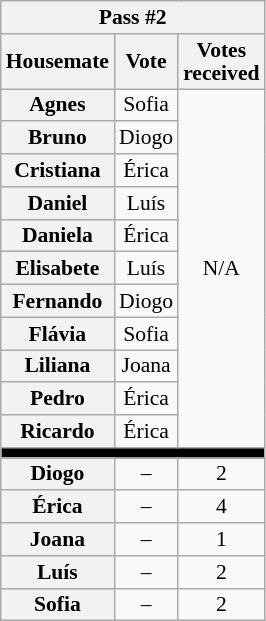<table class="wikitable" style="text-align:center; font-size:90%; line-height:15px;">
<tr>
<th colspan=3>Pass #2</th>
</tr>
<tr>
<th>Housemate</th>
<th>Vote</th>
<th>Votes<br>received</th>
</tr>
<tr>
<th>Agnes</th>
<td>Sofia</td>
<td rowspan=11>N/A</td>
</tr>
<tr>
<th>Bruno</th>
<td>Diogo</td>
</tr>
<tr>
<th>Cristiana</th>
<td>Érica</td>
</tr>
<tr>
<th>Daniel</th>
<td>Luís</td>
</tr>
<tr>
<th>Daniela</th>
<td>Érica</td>
</tr>
<tr>
<th>Elisabete</th>
<td>Luís</td>
</tr>
<tr>
<th>Fernando</th>
<td>Diogo</td>
</tr>
<tr>
<th>Flávia</th>
<td>Sofia</td>
</tr>
<tr>
<th>Liliana</th>
<td>Joana</td>
</tr>
<tr>
<th>Pedro</th>
<td>Érica</td>
</tr>
<tr>
<th>Ricardo</th>
<td>Érica</td>
</tr>
<tr>
<th style="background:#000;" colspan="3"></th>
</tr>
<tr>
<th>Diogo</th>
<td>–</td>
<td>2</td>
</tr>
<tr>
<th>Érica</th>
<td>–</td>
<td>4</td>
</tr>
<tr>
<th>Joana</th>
<td>–</td>
<td>1</td>
</tr>
<tr>
<th>Luís</th>
<td>–</td>
<td>2</td>
</tr>
<tr>
<th>Sofia</th>
<td>–</td>
<td>2</td>
</tr>
</table>
